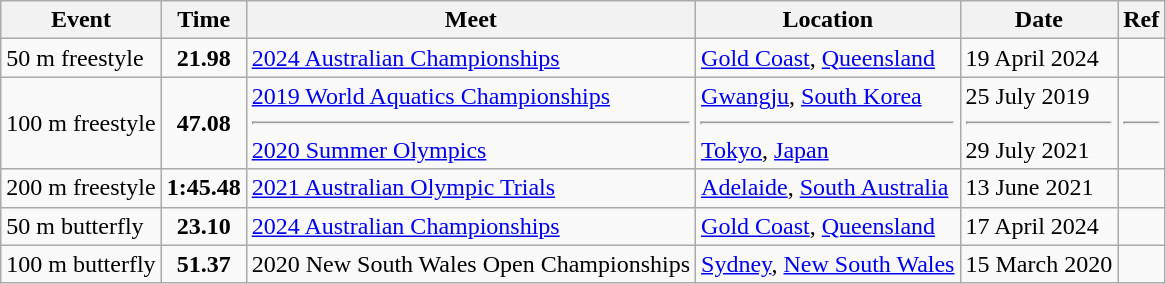<table class="wikitable">
<tr>
<th>Event</th>
<th>Time</th>
<th>Meet</th>
<th>Location</th>
<th>Date</th>
<th>Ref</th>
</tr>
<tr>
<td>50 m freestyle</td>
<td style="text-align:center;"><strong>21.98</strong></td>
<td><a href='#'>2024 Australian Championships</a></td>
<td><a href='#'>Gold Coast</a>, <a href='#'>Queensland</a></td>
<td>19 April 2024</td>
<td style="text-align:center;"></td>
</tr>
<tr>
<td>100 m freestyle</td>
<td style="text-align:center;"><strong>47.08</strong></td>
<td><a href='#'>2019 World Aquatics Championships</a> <hr> <a href='#'>2020 Summer Olympics</a></td>
<td><a href='#'>Gwangju</a>, <a href='#'>South Korea</a> <hr> <a href='#'>Tokyo</a>, <a href='#'>Japan</a></td>
<td>25 July 2019 <hr> 29 July 2021</td>
<td style="text-align:center;"> <hr></td>
</tr>
<tr>
<td>200 m freestyle</td>
<td style="text-align:center;"><strong>1:45.48</strong></td>
<td><a href='#'>2021 Australian Olympic Trials</a></td>
<td><a href='#'>Adelaide</a>, <a href='#'>South Australia</a></td>
<td>13 June 2021</td>
<td style="text-align:center;"></td>
</tr>
<tr>
<td>50 m butterfly</td>
<td style="text-align:center;"><strong>23.10</strong></td>
<td><a href='#'>2024 Australian Championships</a></td>
<td><a href='#'>Gold Coast</a>, <a href='#'>Queensland</a></td>
<td>17 April 2024</td>
<td></td>
</tr>
<tr>
<td>100 m butterfly</td>
<td style="text-align:center;"><strong>51.37</strong></td>
<td>2020 New South Wales Open Championships</td>
<td><a href='#'>Sydney</a>, <a href='#'>New South Wales</a></td>
<td>15 March 2020</td>
<td style="text-align:center;"></td>
</tr>
</table>
